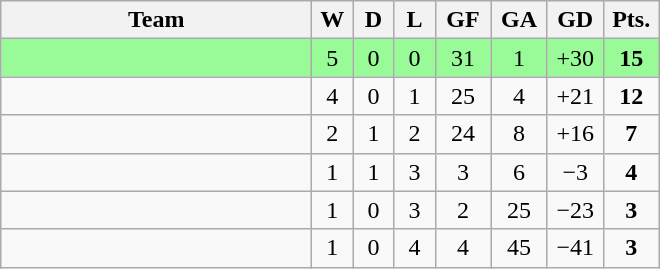<table class="wikitable" style="text-align:center;">
<tr>
<th width=200px>Team</th>
<th width=20px>W</th>
<th width=20px>D</th>
<th width=20px>L</th>
<th width=30px>GF</th>
<th width=30px>GA</th>
<th width=30px>GD</th>
<th width=30px>Pts.</th>
</tr>
<tr bgcolor=#98fb98>
<td align=left></td>
<td>5</td>
<td>0</td>
<td>0</td>
<td>31</td>
<td>1</td>
<td>+30</td>
<td><strong>15</strong></td>
</tr>
<tr>
<td align=left></td>
<td>4</td>
<td>0</td>
<td>1</td>
<td>25</td>
<td>4</td>
<td>+21</td>
<td><strong>12</strong></td>
</tr>
<tr>
<td align=left></td>
<td>2</td>
<td>1</td>
<td>2</td>
<td>24</td>
<td>8</td>
<td>+16</td>
<td><strong>7</strong></td>
</tr>
<tr>
<td align=left></td>
<td>1</td>
<td>1</td>
<td>3</td>
<td>3</td>
<td>6</td>
<td>−3</td>
<td><strong>4</strong></td>
</tr>
<tr>
<td align=left></td>
<td>1</td>
<td>0</td>
<td>3</td>
<td>2</td>
<td>25</td>
<td>−23</td>
<td><strong>3</strong></td>
</tr>
<tr>
<td align=left></td>
<td>1</td>
<td>0</td>
<td>4</td>
<td>4</td>
<td>45</td>
<td>−41</td>
<td><strong>3</strong></td>
</tr>
</table>
